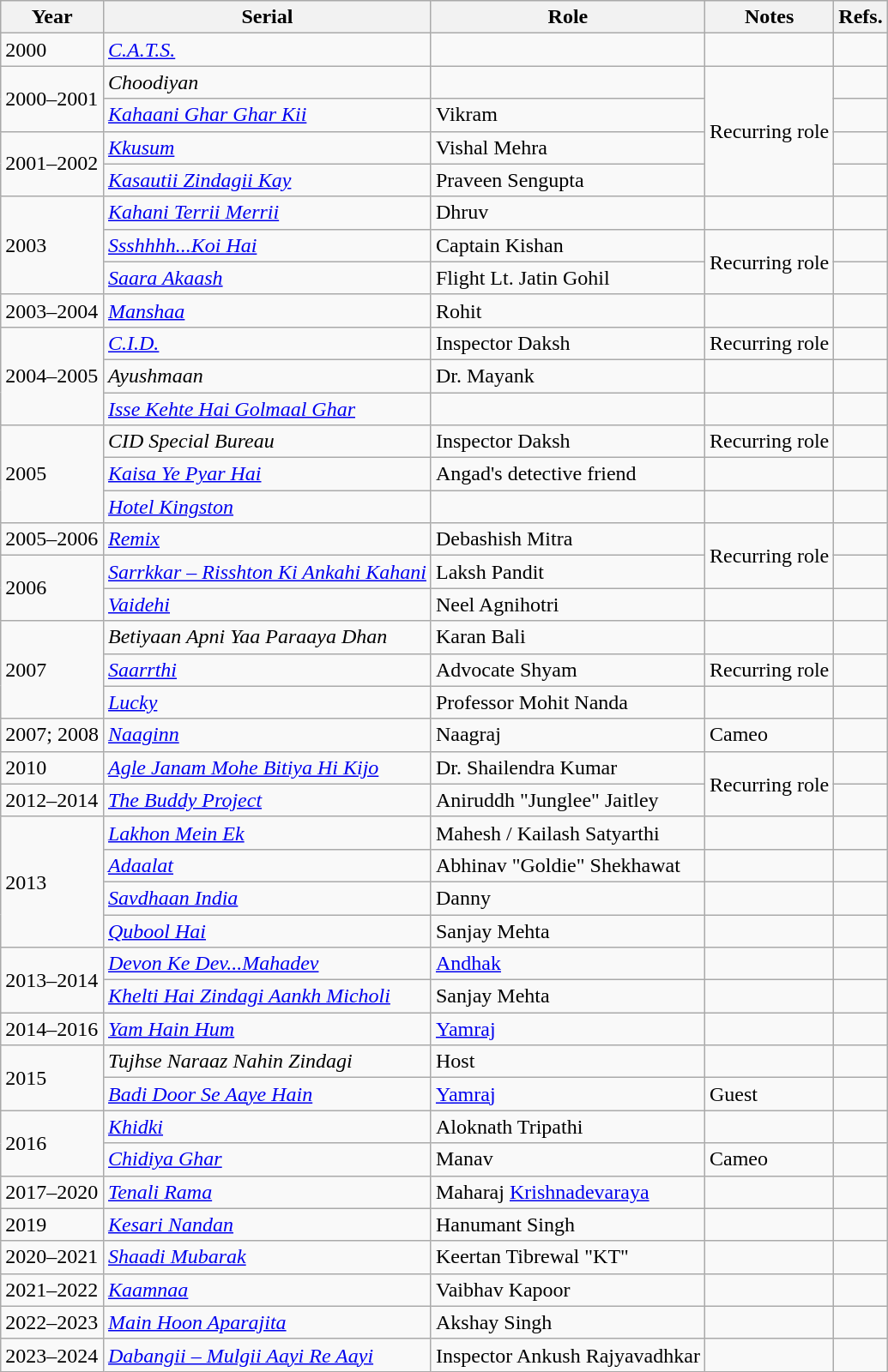<table class="wikitable sortable">
<tr>
<th>Year</th>
<th>Serial</th>
<th>Role</th>
<th>Notes</th>
<th>Refs.</th>
</tr>
<tr>
<td>2000</td>
<td><em><a href='#'>C.A.T.S.</a></em></td>
<td></td>
<td></td>
<td></td>
</tr>
<tr>
<td rowspan="2">2000–2001</td>
<td><em>Choodiyan</em></td>
<td></td>
<td rowspan="4">Recurring role</td>
<td></td>
</tr>
<tr>
<td><em><a href='#'>Kahaani Ghar Ghar Kii</a></em></td>
<td>Vikram</td>
<td></td>
</tr>
<tr>
<td rowspan="2">2001–2002</td>
<td><em><a href='#'>Kkusum</a></em></td>
<td>Vishal Mehra</td>
<td></td>
</tr>
<tr>
<td><em><a href='#'>Kasautii Zindagii Kay</a></em></td>
<td>Praveen Sengupta</td>
<td></td>
</tr>
<tr>
<td rowspan="3">2003</td>
<td><em><a href='#'>Kahani Terrii Merrii</a></em></td>
<td>Dhruv</td>
<td></td>
<td></td>
</tr>
<tr>
<td><em><a href='#'>Ssshhhh...Koi Hai</a></em></td>
<td>Captain Kishan</td>
<td rowspan="2">Recurring role</td>
<td></td>
</tr>
<tr>
<td><em><a href='#'>Saara Akaash</a></em></td>
<td>Flight Lt. Jatin Gohil</td>
<td></td>
</tr>
<tr>
<td>2003–2004</td>
<td><em><a href='#'>Manshaa</a></em></td>
<td>Rohit</td>
<td></td>
<td></td>
</tr>
<tr>
<td rowspan="3">2004–2005</td>
<td><em><a href='#'>C.I.D.</a></em></td>
<td>Inspector Daksh</td>
<td>Recurring role</td>
<td></td>
</tr>
<tr>
<td><em>Ayushmaan</em></td>
<td>Dr. Mayank</td>
<td></td>
<td></td>
</tr>
<tr>
<td><em><a href='#'>Isse Kehte Hai Golmaal Ghar</a></em></td>
<td></td>
<td></td>
<td></td>
</tr>
<tr>
<td rowspan="3">2005</td>
<td><em>CID Special Bureau</em></td>
<td>Inspector Daksh</td>
<td>Recurring role</td>
<td></td>
</tr>
<tr>
<td><em><a href='#'>Kaisa Ye Pyar Hai</a></em></td>
<td>Angad's detective friend</td>
<td></td>
<td></td>
</tr>
<tr>
<td><em><a href='#'>Hotel Kingston</a></em></td>
<td></td>
<td></td>
<td></td>
</tr>
<tr>
<td>2005–2006</td>
<td><em><a href='#'>Remix</a></em></td>
<td>Debashish Mitra</td>
<td rowspan="2">Recurring role</td>
<td></td>
</tr>
<tr>
<td rowspan="2">2006</td>
<td><em><a href='#'>Sarrkkar – Risshton Ki Ankahi Kahani</a></em></td>
<td>Laksh Pandit</td>
<td></td>
</tr>
<tr>
<td><em><a href='#'>Vaidehi</a></em></td>
<td>Neel Agnihotri</td>
<td></td>
<td></td>
</tr>
<tr>
<td rowspan="3">2007</td>
<td><em>Betiyaan Apni Yaa Paraaya Dhan</em></td>
<td>Karan Bali</td>
<td></td>
<td></td>
</tr>
<tr>
<td><em><a href='#'>Saarrthi</a></em></td>
<td>Advocate Shyam</td>
<td>Recurring role</td>
<td></td>
</tr>
<tr>
<td><em><a href='#'>Lucky</a></em></td>
<td>Professor Mohit Nanda</td>
<td></td>
<td></td>
</tr>
<tr>
<td>2007; 2008</td>
<td><em><a href='#'>Naaginn</a></em></td>
<td>Naagraj</td>
<td>Cameo</td>
<td></td>
</tr>
<tr>
<td>2010</td>
<td><em><a href='#'>Agle Janam Mohe Bitiya Hi Kijo</a></em></td>
<td>Dr. Shailendra Kumar</td>
<td rowspan="2">Recurring role</td>
<td></td>
</tr>
<tr>
<td>2012–2014</td>
<td><em><a href='#'>The Buddy Project</a></em></td>
<td>Aniruddh "Junglee" Jaitley</td>
<td></td>
</tr>
<tr>
<td rowspan="4">2013</td>
<td><em><a href='#'>Lakhon Mein Ek</a></em></td>
<td>Mahesh / Kailash Satyarthi</td>
<td></td>
<td></td>
</tr>
<tr>
<td><em><a href='#'>Adaalat</a></em></td>
<td>Abhinav "Goldie" Shekhawat</td>
<td></td>
<td></td>
</tr>
<tr>
<td><em><a href='#'>Savdhaan India</a></em></td>
<td>Danny</td>
<td></td>
<td></td>
</tr>
<tr>
<td><em><a href='#'>Qubool Hai</a></em></td>
<td>Sanjay Mehta</td>
<td></td>
<td></td>
</tr>
<tr>
<td rowspan="2">2013–2014</td>
<td><em><a href='#'>Devon Ke Dev...Mahadev</a></em></td>
<td><a href='#'>Andhak</a></td>
<td></td>
<td></td>
</tr>
<tr>
<td><em><a href='#'>Khelti Hai Zindagi Aankh Micholi</a></em></td>
<td>Sanjay Mehta</td>
<td></td>
<td></td>
</tr>
<tr>
<td>2014–2016</td>
<td><em><a href='#'>Yam Hain Hum</a></em></td>
<td><a href='#'>Yamraj</a></td>
<td></td>
<td></td>
</tr>
<tr>
<td rowspan="2">2015</td>
<td><em>Tujhse Naraaz Nahin Zindagi</em></td>
<td>Host</td>
<td></td>
<td></td>
</tr>
<tr>
<td><em><a href='#'>Badi Door Se Aaye Hain</a></em></td>
<td><a href='#'>Yamraj</a></td>
<td>Guest</td>
<td></td>
</tr>
<tr>
<td rowspan="2">2016</td>
<td><em><a href='#'>Khidki</a></em></td>
<td>Aloknath Tripathi</td>
<td></td>
<td></td>
</tr>
<tr>
<td><em><a href='#'>Chidiya Ghar</a></em></td>
<td>Manav</td>
<td>Cameo</td>
<td></td>
</tr>
<tr>
<td>2017–2020</td>
<td><em><a href='#'>Tenali Rama</a></em></td>
<td>Maharaj <a href='#'>Krishnadevaraya</a></td>
<td></td>
<td></td>
</tr>
<tr>
<td>2019</td>
<td><em><a href='#'>Kesari Nandan</a></em></td>
<td>Hanumant Singh</td>
<td></td>
<td></td>
</tr>
<tr>
<td>2020–2021</td>
<td><em><a href='#'>Shaadi Mubarak</a></em></td>
<td>Keertan Tibrewal "KT"</td>
<td></td>
<td></td>
</tr>
<tr>
<td>2021–2022</td>
<td><em><a href='#'>Kaamnaa</a></em></td>
<td>Vaibhav Kapoor</td>
<td></td>
<td></td>
</tr>
<tr>
<td>2022–2023</td>
<td><em><a href='#'>Main Hoon Aparajita</a></em></td>
<td>Akshay Singh</td>
<td></td>
<td></td>
</tr>
<tr>
<td>2023–2024</td>
<td><em><a href='#'>Dabangii – Mulgii Aayi Re Aayi</a></em></td>
<td>Inspector Ankush Rajyavadhkar</td>
<td></td>
<td></td>
</tr>
</table>
